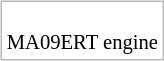<table style="float: right; border: 1px solid #BBB; margin: .46em 0 0 .2em;">
<tr style="font-size: 86%;">
<td valign="top"><br>MA09ERT engine</td>
</tr>
</table>
